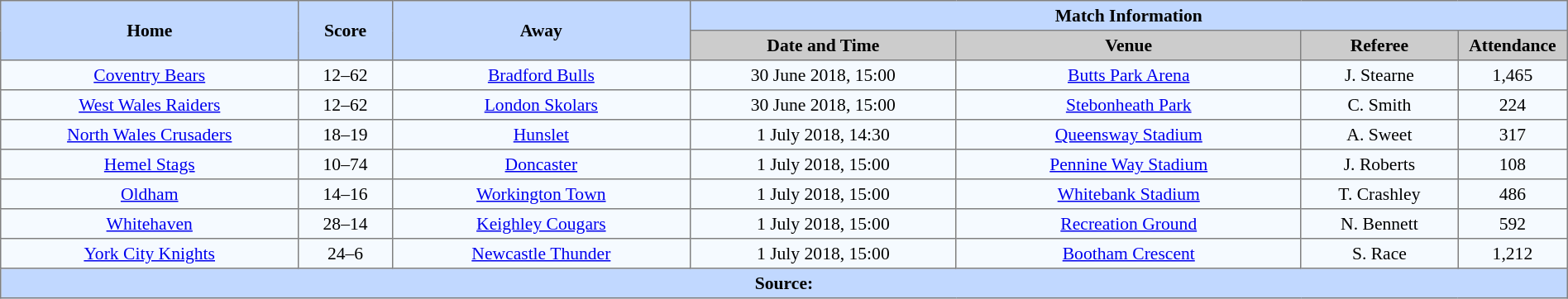<table border=1 style="border-collapse:collapse; font-size:90%; text-align:center;" cellpadding=3 cellspacing=0 width=100%>
<tr bgcolor=#C1D8FF>
<th rowspan=2 width=19%>Home</th>
<th rowspan=2 width=6%>Score</th>
<th rowspan=2 width=19%>Away</th>
<th colspan=4>Match Information</th>
</tr>
<tr bgcolor=#CCCCCC>
<th width=17%>Date and Time</th>
<th width=22%>Venue</th>
<th width=10%>Referee</th>
<th width=7%>Attendance</th>
</tr>
<tr bgcolor=#F5FAFF>
<td> <a href='#'>Coventry Bears</a></td>
<td>12–62</td>
<td> <a href='#'>Bradford Bulls</a></td>
<td>30 June 2018, 15:00</td>
<td><a href='#'>Butts Park Arena</a></td>
<td>J. Stearne</td>
<td>1,465</td>
</tr>
<tr bgcolor=#F5FAFF>
<td> <a href='#'>West Wales Raiders</a></td>
<td>12–62</td>
<td> <a href='#'>London Skolars</a></td>
<td>30 June 2018, 15:00</td>
<td><a href='#'>Stebonheath Park</a></td>
<td>C. Smith</td>
<td>224</td>
</tr>
<tr bgcolor=#F5FAFF>
<td> <a href='#'>North Wales Crusaders</a></td>
<td>18–19</td>
<td> <a href='#'>Hunslet</a></td>
<td>1 July 2018, 14:30</td>
<td><a href='#'>Queensway Stadium</a></td>
<td>A. Sweet</td>
<td>317</td>
</tr>
<tr bgcolor=#F5FAFF>
<td> <a href='#'>Hemel Stags</a></td>
<td>10–74</td>
<td> <a href='#'>Doncaster</a></td>
<td>1 July 2018, 15:00</td>
<td><a href='#'>Pennine Way Stadium</a></td>
<td>J. Roberts</td>
<td>108</td>
</tr>
<tr bgcolor=#F5FAFF>
<td> <a href='#'>Oldham</a></td>
<td>14–16</td>
<td> <a href='#'>Workington Town</a></td>
<td>1 July 2018, 15:00</td>
<td><a href='#'>Whitebank Stadium</a></td>
<td>T. Crashley</td>
<td>486</td>
</tr>
<tr bgcolor=#F5FAFF>
<td> <a href='#'>Whitehaven</a></td>
<td>28–14</td>
<td> <a href='#'>Keighley Cougars</a></td>
<td>1 July 2018, 15:00</td>
<td><a href='#'>Recreation Ground</a></td>
<td>N. Bennett</td>
<td>592</td>
</tr>
<tr bgcolor=#F5FAFF>
<td> <a href='#'>York City Knights</a></td>
<td>24–6</td>
<td> <a href='#'>Newcastle Thunder</a></td>
<td>1 July 2018, 15:00</td>
<td><a href='#'>Bootham Crescent</a></td>
<td>S. Race</td>
<td>1,212</td>
</tr>
<tr bgcolor=#C1D8FF>
<th colspan=7>Source:</th>
</tr>
</table>
